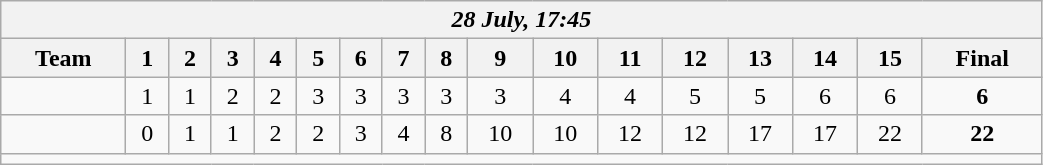<table class=wikitable style="text-align:center; width: 55%">
<tr>
<th colspan=17><em>28 July, 17:45</em></th>
</tr>
<tr>
<th>Team</th>
<th>1</th>
<th>2</th>
<th>3</th>
<th>4</th>
<th>5</th>
<th>6</th>
<th>7</th>
<th>8</th>
<th>9</th>
<th>10</th>
<th>11</th>
<th>12</th>
<th>13</th>
<th>14</th>
<th>15</th>
<th>Final</th>
</tr>
<tr>
<td align=left></td>
<td>1</td>
<td>1</td>
<td>2</td>
<td>2</td>
<td>3</td>
<td>3</td>
<td>3</td>
<td>3</td>
<td>3</td>
<td>4</td>
<td>4</td>
<td>5</td>
<td>5</td>
<td>6</td>
<td>6</td>
<td><strong>6</strong></td>
</tr>
<tr>
<td align=left><strong></strong></td>
<td>0</td>
<td>1</td>
<td>1</td>
<td>2</td>
<td>2</td>
<td>3</td>
<td>4</td>
<td>8</td>
<td>10</td>
<td>10</td>
<td>12</td>
<td>12</td>
<td>17</td>
<td>17</td>
<td>22</td>
<td><strong>22</strong></td>
</tr>
<tr>
<td colspan=17></td>
</tr>
</table>
